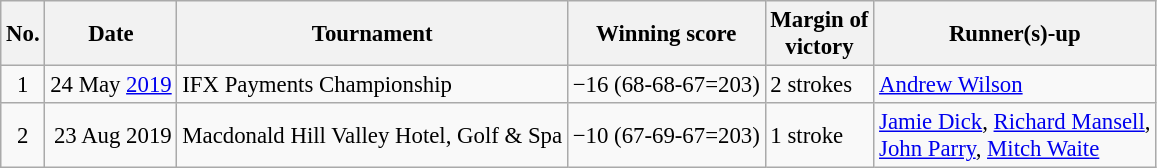<table class="wikitable" style="font-size:95%;">
<tr>
<th>No.</th>
<th>Date</th>
<th>Tournament</th>
<th>Winning score</th>
<th>Margin of<br>victory</th>
<th>Runner(s)-up</th>
</tr>
<tr>
<td align=center>1</td>
<td align=right>24 May <a href='#'>2019</a></td>
<td>IFX Payments Championship</td>
<td>−16 (68-68-67=203)</td>
<td>2 strokes</td>
<td> <a href='#'>Andrew Wilson</a></td>
</tr>
<tr>
<td align=center>2</td>
<td align=right>23 Aug 2019</td>
<td>Macdonald Hill Valley Hotel, Golf & Spa</td>
<td>−10 (67-69-67=203)</td>
<td>1 stroke</td>
<td> <a href='#'>Jamie Dick</a>,  <a href='#'>Richard Mansell</a>,<br> <a href='#'>John Parry</a>,  <a href='#'>Mitch Waite</a></td>
</tr>
</table>
